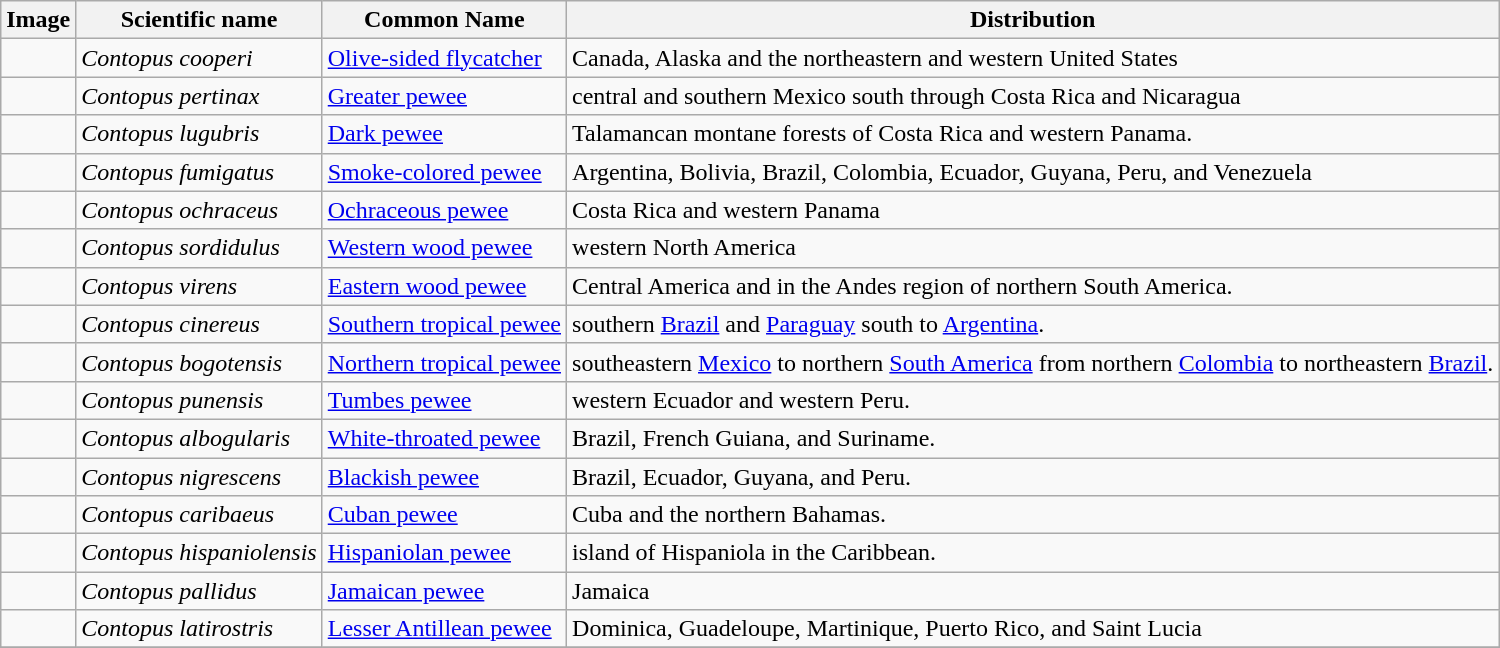<table class="wikitable">
<tr>
<th>Image</th>
<th>Scientific name</th>
<th>Common Name</th>
<th>Distribution</th>
</tr>
<tr>
<td></td>
<td><em>Contopus cooperi</em></td>
<td><a href='#'>Olive-sided flycatcher</a></td>
<td>Canada, Alaska and the northeastern and western United States</td>
</tr>
<tr>
<td></td>
<td><em>Contopus pertinax</em></td>
<td><a href='#'>Greater pewee</a></td>
<td>central and southern Mexico south through Costa Rica and Nicaragua</td>
</tr>
<tr>
<td></td>
<td><em>Contopus lugubris</em></td>
<td><a href='#'>Dark pewee</a></td>
<td>Talamancan montane forests of Costa Rica and western Panama.</td>
</tr>
<tr>
<td></td>
<td><em>Contopus fumigatus</em></td>
<td><a href='#'>Smoke-colored pewee</a></td>
<td>Argentina, Bolivia, Brazil, Colombia, Ecuador, Guyana, Peru, and Venezuela</td>
</tr>
<tr>
<td></td>
<td><em>Contopus ochraceus</em></td>
<td><a href='#'>Ochraceous pewee</a></td>
<td>Costa Rica and western Panama</td>
</tr>
<tr>
<td></td>
<td><em>Contopus sordidulus</em></td>
<td><a href='#'>Western wood pewee</a></td>
<td>western North America</td>
</tr>
<tr>
<td></td>
<td><em>Contopus virens</em></td>
<td><a href='#'>Eastern wood pewee</a></td>
<td>Central America and in the Andes region of northern South America.</td>
</tr>
<tr>
<td></td>
<td><em>Contopus cinereus</em></td>
<td><a href='#'>Southern tropical pewee</a></td>
<td>southern <a href='#'>Brazil</a> and <a href='#'>Paraguay</a> south to  <a href='#'>Argentina</a>.</td>
</tr>
<tr>
<td></td>
<td><em>Contopus bogotensis</em></td>
<td><a href='#'>Northern tropical pewee</a></td>
<td>southeastern <a href='#'>Mexico</a> to northern <a href='#'>South America</a> from northern <a href='#'>Colombia</a> to northeastern <a href='#'>Brazil</a>.</td>
</tr>
<tr>
<td></td>
<td><em>Contopus punensis</em></td>
<td><a href='#'>Tumbes pewee</a></td>
<td>western Ecuador and western Peru.</td>
</tr>
<tr>
<td></td>
<td><em>Contopus albogularis</em></td>
<td><a href='#'>White-throated pewee</a></td>
<td>Brazil, French Guiana, and Suriname.</td>
</tr>
<tr>
<td></td>
<td><em>Contopus nigrescens</em></td>
<td><a href='#'>Blackish pewee</a></td>
<td>Brazil, Ecuador, Guyana, and Peru.</td>
</tr>
<tr>
<td></td>
<td><em>Contopus caribaeus</em></td>
<td><a href='#'>Cuban pewee</a></td>
<td>Cuba and the northern Bahamas.</td>
</tr>
<tr>
<td></td>
<td><em>Contopus hispaniolensis</em></td>
<td><a href='#'>Hispaniolan pewee</a></td>
<td>island of Hispaniola in the Caribbean.</td>
</tr>
<tr>
<td></td>
<td><em>Contopus pallidus</em></td>
<td><a href='#'>Jamaican pewee</a></td>
<td>Jamaica</td>
</tr>
<tr>
<td></td>
<td><em>Contopus latirostris</em></td>
<td><a href='#'>Lesser Antillean pewee</a></td>
<td>Dominica, Guadeloupe, Martinique, Puerto Rico, and Saint Lucia</td>
</tr>
<tr>
</tr>
</table>
